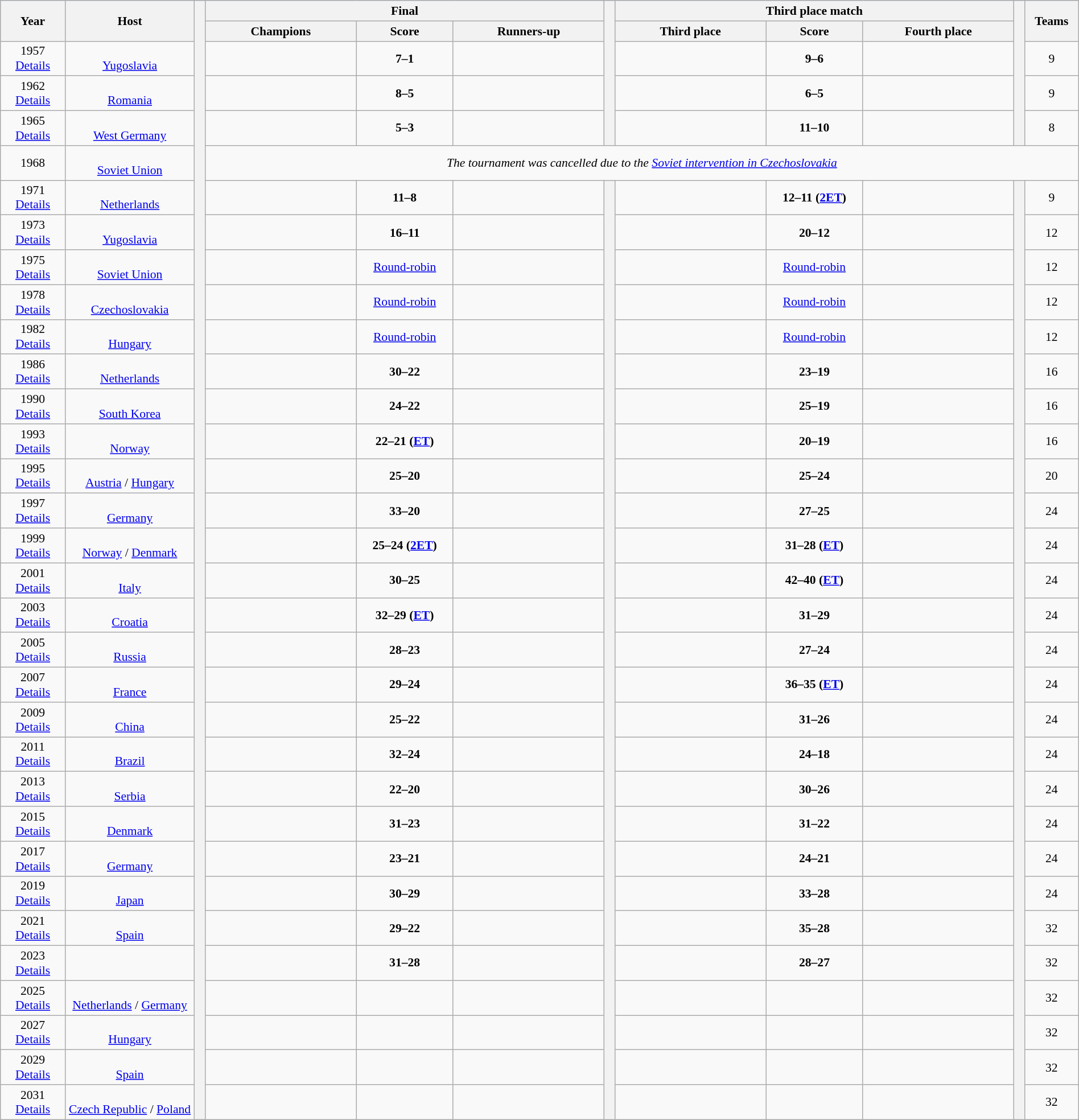<table class="wikitable" style="font-size:90%; width: 100%; text-align: center;">
<tr bgcolor=#c1d8ff>
<th rowspan=2 width=6%>Year</th>
<th rowspan=2 width=12%>Host</th>
<th width=1% rowspan=33 bgcolor=ffffff></th>
<th colspan=3>Final</th>
<th width=1% rowspan=5 bgcolor=ffffff></th>
<th colspan=3>Third place match</th>
<th width=1% rowspan=5 bgcolor=#ffffff></th>
<th rowspan=2 width=5%>Teams</th>
</tr>
<tr bgcolor=#efefef>
<th width=14%>Champions</th>
<th width=9%>Score</th>
<th width=14%>Runners-up</th>
<th width=14%>Third place</th>
<th width=9%>Score</th>
<th width=14%>Fourth place</th>
</tr>
<tr>
<td>1957<br><a href='#'>Details</a></td>
<td><br><a href='#'>Yugoslavia</a></td>
<td><strong></strong></td>
<td><strong>7–1</strong></td>
<td></td>
<td></td>
<td><strong>9–6</strong></td>
<td></td>
<td>9</td>
</tr>
<tr>
<td>1962<br><a href='#'>Details</a></td>
<td><br><a href='#'>Romania</a></td>
<td><strong></strong></td>
<td><strong>8–5</strong></td>
<td></td>
<td></td>
<td><strong>6–5</strong></td>
<td></td>
<td>9</td>
</tr>
<tr>
<td>1965<br><a href='#'>Details</a></td>
<td><br><a href='#'>West Germany</a></td>
<td><strong></strong></td>
<td><strong>5–3</strong></td>
<td></td>
<td></td>
<td><strong>11–10</strong></td>
<td></td>
<td>8</td>
</tr>
<tr>
<td>1968<br></td>
<td><br><a href='#'>Soviet Union</a></td>
<td colspan=9><em>The tournament was cancelled due to the <a href='#'>Soviet intervention in Czechoslovakia</a></em></td>
</tr>
<tr>
<td>1971<br><a href='#'>Details</a></td>
<td><br><a href='#'>Netherlands</a></td>
<td><strong></strong></td>
<td><strong>11–8</strong></td>
<td></td>
<th width=1% rowspan=27 bgcolor=ffffff></th>
<td></td>
<td><strong>12–11 (<a href='#'>2ET</a>)</strong></td>
<td></td>
<th width=1% rowspan=27 bgcolor=ffffff></th>
<td>9</td>
</tr>
<tr>
<td>1973<br><a href='#'>Details</a></td>
<td><br><a href='#'>Yugoslavia</a></td>
<td><strong></strong></td>
<td><strong>16–11</strong></td>
<td></td>
<td></td>
<td><strong>20–12</strong></td>
<td></td>
<td>12</td>
</tr>
<tr>
<td>1975<br><a href='#'>Details</a></td>
<td><br><a href='#'>Soviet Union</a></td>
<td><strong></strong></td>
<td><a href='#'>Round-robin</a></td>
<td></td>
<td></td>
<td><a href='#'>Round-robin</a></td>
<td></td>
<td>12</td>
</tr>
<tr>
<td>1978<br><a href='#'>Details</a></td>
<td><br><a href='#'>Czechoslovakia</a></td>
<td><strong></strong></td>
<td><a href='#'>Round-robin</a></td>
<td></td>
<td></td>
<td><a href='#'>Round-robin</a></td>
<td></td>
<td>12</td>
</tr>
<tr>
<td>1982<br><a href='#'>Details</a></td>
<td><br><a href='#'>Hungary</a></td>
<td><strong></strong></td>
<td><a href='#'>Round-robin</a></td>
<td></td>
<td></td>
<td><a href='#'>Round-robin</a></td>
<td></td>
<td>12</td>
</tr>
<tr>
<td>1986<br><a href='#'>Details</a></td>
<td><br><a href='#'>Netherlands</a></td>
<td><strong></strong></td>
<td><strong>30–22</strong></td>
<td></td>
<td></td>
<td><strong>23–19</strong></td>
<td></td>
<td>16</td>
</tr>
<tr>
<td>1990<br><a href='#'>Details</a></td>
<td><br><a href='#'>South Korea</a></td>
<td><strong></strong></td>
<td><strong>24–22</strong></td>
<td></td>
<td></td>
<td><strong>25–19</strong></td>
<td></td>
<td>16</td>
</tr>
<tr>
<td>1993<br><a href='#'>Details</a></td>
<td><br><a href='#'>Norway</a></td>
<td><strong></strong></td>
<td><strong>22–21 (<a href='#'>ET</a>)</strong></td>
<td></td>
<td></td>
<td><strong>20–19</strong></td>
<td></td>
<td>16</td>
</tr>
<tr>
<td>1995<br><a href='#'>Details</a></td>
<td> <br><a href='#'>Austria</a> / <a href='#'>Hungary</a></td>
<td><strong></strong></td>
<td><strong>25–20</strong></td>
<td></td>
<td></td>
<td><strong>25–24</strong></td>
<td></td>
<td>20</td>
</tr>
<tr>
<td>1997<br><a href='#'>Details</a></td>
<td><br><a href='#'>Germany</a></td>
<td><strong></strong></td>
<td><strong>33–20</strong></td>
<td></td>
<td></td>
<td><strong>27–25</strong></td>
<td></td>
<td>24</td>
</tr>
<tr>
<td>1999<br><a href='#'>Details</a></td>
<td> <br><a href='#'>Norway</a> / <a href='#'>Denmark</a></td>
<td><strong></strong></td>
<td><strong>25–24 (<a href='#'>2ET</a>)</strong></td>
<td></td>
<td></td>
<td><strong>31–28 (<a href='#'>ET</a>)</strong></td>
<td></td>
<td>24</td>
</tr>
<tr>
<td>2001<br><a href='#'>Details</a></td>
<td><br><a href='#'>Italy</a></td>
<td><strong></strong></td>
<td><strong>30–25</strong></td>
<td></td>
<td></td>
<td><strong>42–40 (<a href='#'>ET</a>)</strong></td>
<td></td>
<td>24</td>
</tr>
<tr>
<td>2003<br><a href='#'>Details</a></td>
<td><br><a href='#'>Croatia</a></td>
<td><strong></strong></td>
<td><strong>32–29 (<a href='#'>ET</a>)</strong></td>
<td></td>
<td></td>
<td><strong>31–29</strong></td>
<td></td>
<td>24</td>
</tr>
<tr>
<td>2005<br><a href='#'>Details</a></td>
<td><br><a href='#'>Russia</a></td>
<td><strong></strong></td>
<td><strong>28–23</strong></td>
<td></td>
<td></td>
<td><strong>27–24</strong></td>
<td></td>
<td>24</td>
</tr>
<tr>
<td>2007<br><a href='#'>Details</a></td>
<td><br><a href='#'>France</a></td>
<td><strong></strong></td>
<td><strong>29–24</strong></td>
<td></td>
<td></td>
<td><strong>36–35 (<a href='#'>ET</a>)</strong></td>
<td></td>
<td>24</td>
</tr>
<tr>
<td>2009<br><a href='#'>Details</a></td>
<td><br><a href='#'>China</a></td>
<td><strong></strong></td>
<td><strong>25–22</strong></td>
<td></td>
<td></td>
<td><strong>31–26</strong></td>
<td></td>
<td>24</td>
</tr>
<tr>
<td>2011<br><a href='#'>Details</a></td>
<td><br><a href='#'>Brazil</a></td>
<td><strong></strong></td>
<td><strong>32–24</strong></td>
<td></td>
<td></td>
<td><strong>24–18</strong></td>
<td></td>
<td>24</td>
</tr>
<tr>
<td>2013<br><a href='#'>Details</a></td>
<td><br><a href='#'>Serbia</a></td>
<td><strong></strong></td>
<td><strong>22–20</strong></td>
<td></td>
<td></td>
<td><strong>30–26</strong></td>
<td></td>
<td>24</td>
</tr>
<tr>
<td>2015<br><a href='#'>Details</a></td>
<td><br><a href='#'>Denmark</a></td>
<td><strong></strong></td>
<td><strong>31–23</strong></td>
<td></td>
<td></td>
<td><strong>31–22</strong></td>
<td></td>
<td>24</td>
</tr>
<tr>
<td>2017<br><a href='#'>Details</a></td>
<td><br><a href='#'>Germany</a></td>
<td><strong></strong></td>
<td><strong>23–21</strong></td>
<td></td>
<td></td>
<td><strong>24–21</strong></td>
<td></td>
<td>24</td>
</tr>
<tr>
<td>2019<br><a href='#'>Details</a></td>
<td><br><a href='#'>Japan</a></td>
<td><strong></strong></td>
<td><strong>30–29</strong></td>
<td></td>
<td></td>
<td><strong>33–28</strong></td>
<td></td>
<td>24</td>
</tr>
<tr>
<td>2021<br><a href='#'>Details</a></td>
<td><br><a href='#'>Spain</a></td>
<td><strong></strong></td>
<td><strong>29–22</strong></td>
<td></td>
<td></td>
<td><strong>35–28</strong></td>
<td></td>
<td>32</td>
</tr>
<tr>
<td>2023<br><a href='#'>Details</a></td>
<td>  <br></td>
<td><strong></strong></td>
<td><strong>31–28</strong></td>
<td></td>
<td></td>
<td><strong>28–27</strong></td>
<td></td>
<td>32</td>
</tr>
<tr>
<td>2025<br><a href='#'>Details</a></td>
<td> <br><a href='#'>Netherlands</a> / <a href='#'>Germany</a></td>
<td></td>
<td></td>
<td></td>
<td></td>
<td></td>
<td></td>
<td>32</td>
</tr>
<tr>
<td>2027<br><a href='#'>Details</a></td>
<td><br><a href='#'>Hungary</a></td>
<td></td>
<td></td>
<td></td>
<td></td>
<td></td>
<td></td>
<td>32</td>
</tr>
<tr>
<td>2029<br><a href='#'>Details</a></td>
<td><br><a href='#'>Spain</a></td>
<td></td>
<td></td>
<td></td>
<td></td>
<td></td>
<td></td>
<td>32</td>
</tr>
<tr>
<td>2031<br><a href='#'>Details</a></td>
<td> <br><a href='#'>Czech Republic</a> / <a href='#'>Poland</a></td>
<td></td>
<td></td>
<td></td>
<td></td>
<td></td>
<td></td>
<td>32</td>
</tr>
</table>
